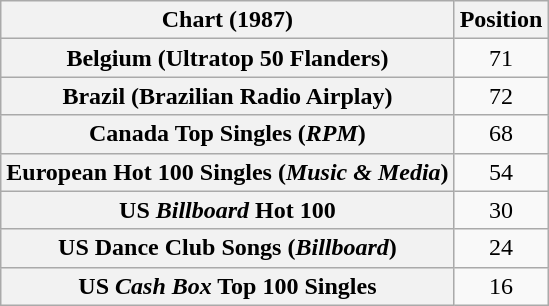<table class="wikitable sortable plainrowheaders">
<tr>
<th>Chart (1987)</th>
<th>Position</th>
</tr>
<tr>
<th scope="row">Belgium (Ultratop 50 Flanders)</th>
<td align="center">71</td>
</tr>
<tr>
<th scope="row">Brazil (Brazilian Radio Airplay)</th>
<td align="center">72</td>
</tr>
<tr>
<th scope="row">Canada Top Singles (<em>RPM</em>)</th>
<td align="center">68</td>
</tr>
<tr>
<th scope="row">European Hot 100 Singles (<em>Music & Media</em>)</th>
<td align="center">54</td>
</tr>
<tr>
<th scope="row">US <em>Billboard</em> Hot 100</th>
<td align="center">30</td>
</tr>
<tr>
<th scope="row">US Dance Club Songs (<em>Billboard</em>)</th>
<td align="center">24</td>
</tr>
<tr>
<th scope="row">US <em>Cash Box</em> Top 100 Singles</th>
<td align="center">16</td>
</tr>
</table>
